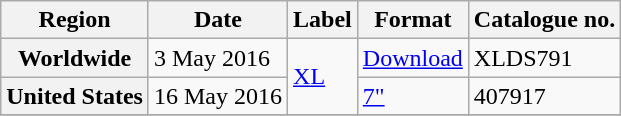<table class="wikitable plainrowheaders">
<tr>
<th scope="col">Region</th>
<th scope="col">Date</th>
<th scope="col">Label</th>
<th scope="col">Format</th>
<th scope="col">Catalogue no.</th>
</tr>
<tr>
<th scope="row">Worldwide</th>
<td>3 May 2016</td>
<td rowspan="2"><a href='#'>XL</a></td>
<td><a href='#'>Download</a></td>
<td>XLDS791</td>
</tr>
<tr>
<th scope="row">United States</th>
<td>16 May 2016</td>
<td><a href='#'>7"</a></td>
<td>407917</td>
</tr>
<tr>
</tr>
</table>
